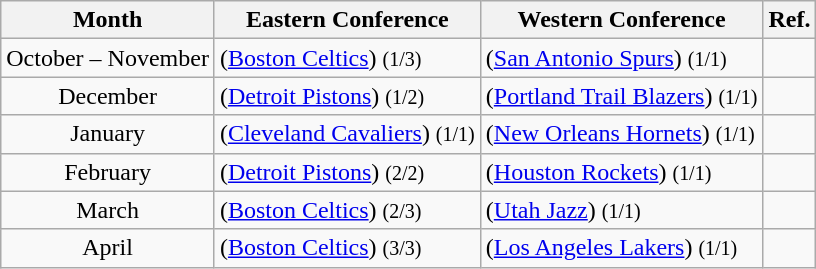<table class="wikitable sortable" border="1">
<tr>
<th>Month</th>
<th>Eastern Conference</th>
<th>Western Conference</th>
<th class=unsortable>Ref.</th>
</tr>
<tr>
<td align=center>October – November</td>
<td> (<a href='#'>Boston Celtics</a>) <small>(1/3)</small></td>
<td> (<a href='#'>San Antonio Spurs</a>) <small>(1/1)</small></td>
<td align=center></td>
</tr>
<tr>
<td align=center>December</td>
<td> (<a href='#'>Detroit Pistons</a>) <small>(1/2)</small></td>
<td> (<a href='#'>Portland Trail Blazers</a>) <small>(1/1)</small></td>
<td align=center></td>
</tr>
<tr>
<td align=center>January</td>
<td> (<a href='#'>Cleveland Cavaliers</a>) <small>(1/1)</small></td>
<td> (<a href='#'>New Orleans Hornets</a>) <small>(1/1)</small></td>
<td align=center></td>
</tr>
<tr>
<td align=center>February</td>
<td> (<a href='#'>Detroit Pistons</a>) <small>(2/2)</small></td>
<td> (<a href='#'>Houston Rockets</a>) <small>(1/1)</small></td>
<td align=center></td>
</tr>
<tr>
<td align=center>March</td>
<td> (<a href='#'>Boston Celtics</a>) <small>(2/3)</small></td>
<td> (<a href='#'>Utah Jazz</a>) <small>(1/1)</small></td>
<td align=center></td>
</tr>
<tr>
<td align=center>April</td>
<td> (<a href='#'>Boston Celtics</a>) <small>(3/3)</small></td>
<td> (<a href='#'>Los Angeles Lakers</a>) <small>(1/1)</small></td>
<td align=center></td>
</tr>
</table>
